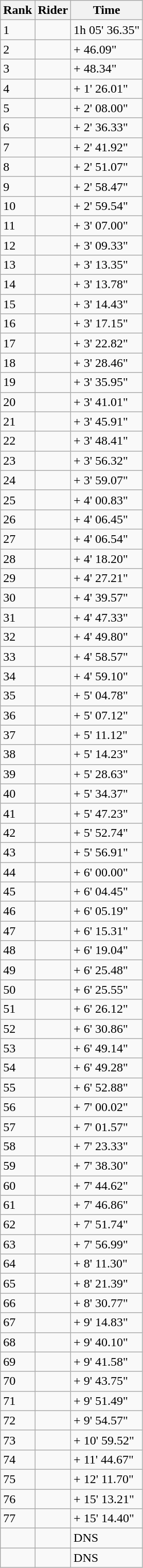<table class="wikitable">
<tr>
<th>Rank</th>
<th>Rider</th>
<th>Time</th>
</tr>
<tr>
<td>1</td>
<td></td>
<td>1h 05' 36.35"</td>
</tr>
<tr>
<td>2</td>
<td></td>
<td>+ 46.09"</td>
</tr>
<tr>
<td>3</td>
<td></td>
<td>+ 48.34"</td>
</tr>
<tr>
<td>4</td>
<td></td>
<td>+ 1' 26.01"</td>
</tr>
<tr>
<td>5</td>
<td></td>
<td>+ 2' 08.00"</td>
</tr>
<tr>
<td>6</td>
<td></td>
<td>+ 2' 36.33"</td>
</tr>
<tr>
<td>7</td>
<td></td>
<td>+ 2' 41.92"</td>
</tr>
<tr>
<td>8</td>
<td></td>
<td>+ 2' 51.07"</td>
</tr>
<tr>
<td>9</td>
<td></td>
<td>+ 2' 58.47"</td>
</tr>
<tr>
<td>10</td>
<td></td>
<td>+ 2' 59.54"</td>
</tr>
<tr>
<td>11</td>
<td></td>
<td>+ 3' 07.00"</td>
</tr>
<tr>
<td>12</td>
<td></td>
<td>+ 3' 09.33"</td>
</tr>
<tr>
<td>13</td>
<td></td>
<td>+ 3' 13.35"</td>
</tr>
<tr>
<td>14</td>
<td></td>
<td>+ 3' 13.78"</td>
</tr>
<tr>
<td>15</td>
<td></td>
<td>+ 3' 14.43"</td>
</tr>
<tr>
<td>16</td>
<td></td>
<td>+ 3' 17.15"</td>
</tr>
<tr>
<td>17</td>
<td></td>
<td>+ 3' 22.82"</td>
</tr>
<tr>
<td>18</td>
<td></td>
<td>+ 3' 28.46"</td>
</tr>
<tr>
<td>19</td>
<td></td>
<td>+ 3' 35.95"</td>
</tr>
<tr>
<td>20</td>
<td></td>
<td>+ 3' 41.01"</td>
</tr>
<tr>
<td>21</td>
<td></td>
<td>+ 3' 45.91"</td>
</tr>
<tr>
<td>22</td>
<td></td>
<td>+ 3' 48.41"</td>
</tr>
<tr>
<td>23</td>
<td></td>
<td>+ 3' 56.32"</td>
</tr>
<tr>
<td>24</td>
<td></td>
<td>+ 3' 59.07"</td>
</tr>
<tr>
<td>25</td>
<td></td>
<td>+ 4' 00.83"</td>
</tr>
<tr>
<td>26</td>
<td></td>
<td>+ 4' 06.45"</td>
</tr>
<tr>
<td>27</td>
<td></td>
<td>+ 4' 06.54"</td>
</tr>
<tr>
<td>28</td>
<td></td>
<td>+ 4' 18.20"</td>
</tr>
<tr>
<td>29</td>
<td></td>
<td>+ 4' 27.21"</td>
</tr>
<tr>
<td>30</td>
<td></td>
<td>+ 4' 39.57"</td>
</tr>
<tr>
<td>31</td>
<td></td>
<td>+ 4' 47.33"</td>
</tr>
<tr>
<td>32</td>
<td></td>
<td>+ 4' 49.80"</td>
</tr>
<tr>
<td>33</td>
<td></td>
<td>+ 4' 58.57"</td>
</tr>
<tr>
<td>34</td>
<td></td>
<td>+ 4' 59.10"</td>
</tr>
<tr>
<td>35</td>
<td></td>
<td>+ 5' 04.78"</td>
</tr>
<tr>
<td>36</td>
<td></td>
<td>+ 5' 07.12"</td>
</tr>
<tr>
<td>37</td>
<td></td>
<td>+ 5' 11.12"</td>
</tr>
<tr>
<td>38</td>
<td></td>
<td>+ 5' 14.23"</td>
</tr>
<tr>
<td>39</td>
<td></td>
<td>+ 5' 28.63"</td>
</tr>
<tr>
<td>40</td>
<td></td>
<td>+ 5' 34.37"</td>
</tr>
<tr>
<td>41</td>
<td></td>
<td>+ 5' 47.23"</td>
</tr>
<tr>
<td>42</td>
<td></td>
<td>+ 5' 52.74"</td>
</tr>
<tr>
<td>43</td>
<td></td>
<td>+ 5' 56.91"</td>
</tr>
<tr>
<td>44</td>
<td></td>
<td>+ 6' 00.00"</td>
</tr>
<tr>
<td>45</td>
<td></td>
<td>+ 6' 04.45"</td>
</tr>
<tr>
<td>46</td>
<td></td>
<td>+ 6' 05.19"</td>
</tr>
<tr>
<td>47</td>
<td></td>
<td>+ 6' 15.31"</td>
</tr>
<tr>
<td>48</td>
<td></td>
<td>+ 6' 19.04"</td>
</tr>
<tr>
<td>49</td>
<td></td>
<td>+ 6' 25.48"</td>
</tr>
<tr>
<td>50</td>
<td></td>
<td>+ 6' 25.55"</td>
</tr>
<tr>
<td>51</td>
<td></td>
<td>+ 6' 26.12"</td>
</tr>
<tr>
<td>52</td>
<td></td>
<td>+ 6' 30.86"</td>
</tr>
<tr>
<td>53</td>
<td></td>
<td>+ 6' 49.14"</td>
</tr>
<tr>
<td>54</td>
<td></td>
<td>+ 6' 49.28"</td>
</tr>
<tr>
<td>55</td>
<td></td>
<td>+ 6' 52.88"</td>
</tr>
<tr>
<td>56</td>
<td></td>
<td>+ 7' 00.02"</td>
</tr>
<tr>
<td>57</td>
<td></td>
<td>+ 7' 01.57"</td>
</tr>
<tr>
<td>58</td>
<td></td>
<td>+ 7' 23.33"</td>
</tr>
<tr>
<td>59</td>
<td></td>
<td>+ 7' 38.30"</td>
</tr>
<tr>
<td>60</td>
<td></td>
<td>+ 7' 44.62"</td>
</tr>
<tr>
<td>61</td>
<td></td>
<td>+ 7' 46.86"</td>
</tr>
<tr>
<td>62</td>
<td></td>
<td>+ 7' 51.74"</td>
</tr>
<tr>
<td>63</td>
<td></td>
<td>+ 7' 56.99"</td>
</tr>
<tr>
<td>64</td>
<td></td>
<td>+ 8' 11.30"</td>
</tr>
<tr>
<td>65</td>
<td></td>
<td>+ 8' 21.39"</td>
</tr>
<tr>
<td>66</td>
<td></td>
<td>+ 8' 30.77"</td>
</tr>
<tr>
<td>67</td>
<td></td>
<td>+ 9' 14.83"</td>
</tr>
<tr>
<td>68</td>
<td></td>
<td>+ 9' 40.10"</td>
</tr>
<tr>
<td>69</td>
<td></td>
<td>+ 9' 41.58"</td>
</tr>
<tr>
<td>70</td>
<td></td>
<td>+ 9' 43.75"</td>
</tr>
<tr>
<td>71</td>
<td></td>
<td>+ 9' 51.49"</td>
</tr>
<tr>
<td>72</td>
<td></td>
<td>+ 9' 54.57"</td>
</tr>
<tr>
<td>73</td>
<td></td>
<td>+ 10' 59.52"</td>
</tr>
<tr>
<td>74</td>
<td></td>
<td>+ 11' 44.67"</td>
</tr>
<tr>
<td>75</td>
<td></td>
<td>+ 12' 11.70"</td>
</tr>
<tr>
<td>76</td>
<td></td>
<td>+ 15' 13.21"</td>
</tr>
<tr>
<td>77</td>
<td></td>
<td>+ 15' 14.40"</td>
</tr>
<tr>
<td></td>
<td></td>
<td>DNS</td>
</tr>
<tr>
<td></td>
<td></td>
<td>DNS</td>
</tr>
</table>
